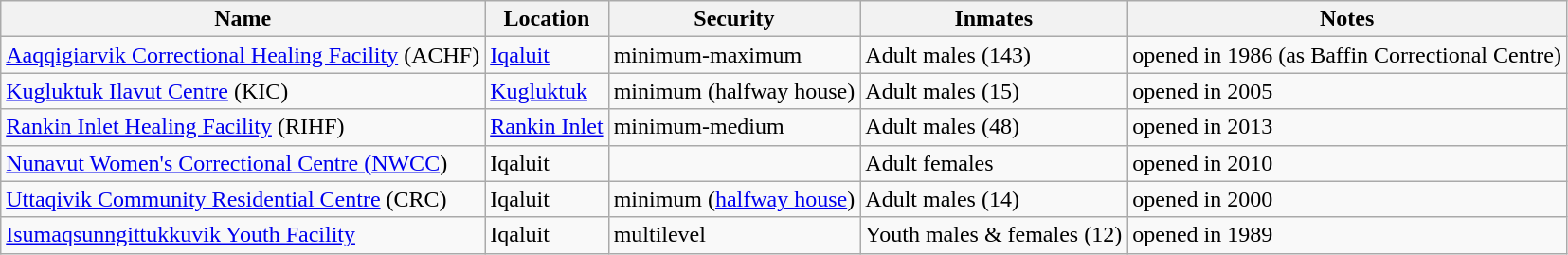<table class="wikitable">
<tr>
<th>Name</th>
<th>Location</th>
<th>Security</th>
<th>Inmates</th>
<th>Notes</th>
</tr>
<tr>
<td><a href='#'>Aaqqigiarvik Correctional Healing Facility</a> (ACHF)</td>
<td><a href='#'>Iqaluit</a></td>
<td>minimum-maximum</td>
<td>Adult males (143)</td>
<td>opened in 1986 (as Baffin Correctional Centre)</td>
</tr>
<tr>
<td><a href='#'>Kugluktuk Ilavut Centre</a> (KIC)</td>
<td><a href='#'>Kugluktuk</a></td>
<td>minimum (halfway house)</td>
<td>Adult males (15)</td>
<td>opened in 2005</td>
</tr>
<tr>
<td><a href='#'>Rankin Inlet Healing Facility</a> (RIHF)</td>
<td><a href='#'>Rankin Inlet</a></td>
<td>minimum-medium</td>
<td>Adult males (48)</td>
<td>opened in 2013</td>
</tr>
<tr>
<td><a href='#'>Nunavut Women's Correctional Centre (NWCC</a>)</td>
<td>Iqaluit</td>
<td></td>
<td>Adult females</td>
<td>opened in 2010</td>
</tr>
<tr>
<td><a href='#'>Uttaqivik Community Residential Centre</a> (CRC)</td>
<td>Iqaluit</td>
<td>minimum (<a href='#'>halfway house</a>)</td>
<td>Adult males (14)</td>
<td>opened in 2000</td>
</tr>
<tr>
<td><a href='#'>Isumaqsunngittukkuvik Youth Facility</a></td>
<td>Iqaluit</td>
<td>multilevel</td>
<td>Youth males & females (12)</td>
<td>opened in 1989</td>
</tr>
</table>
